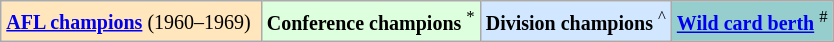<table class="wikitable">
<tr>
<td scope="col" bgcolor="#FFE6BD"><small><strong><a href='#'>AFL champions</a></strong> (1960–1969) </small></td>
<td scope="col" bgcolor="#ddffdd"><small><strong>Conference champions</strong> <sup>*</sup></small></td>
<td scope="col" bgcolor="#D0E7FF"><small><strong>Division champions</strong> <sup>^</sup></small></td>
<td scope="col" bgcolor="#96CDCD"><small><strong><a href='#'>Wild card berth</a></strong> <sup>#</sup></small></td>
</tr>
</table>
